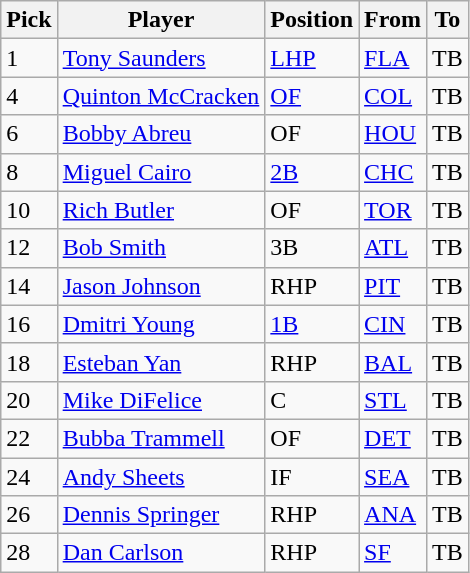<table class="wikitable">
<tr>
<th>Pick</th>
<th>Player</th>
<th>Position</th>
<th>From</th>
<th>To</th>
</tr>
<tr>
<td>1</td>
<td><a href='#'>Tony Saunders</a></td>
<td><a href='#'>LHP</a></td>
<td><a href='#'>FLA</a></td>
<td>TB</td>
</tr>
<tr>
<td>4</td>
<td><a href='#'>Quinton McCracken</a></td>
<td><a href='#'>OF</a></td>
<td><a href='#'>COL</a></td>
<td>TB</td>
</tr>
<tr>
<td>6</td>
<td><a href='#'>Bobby Abreu</a></td>
<td>OF</td>
<td><a href='#'>HOU</a></td>
<td>TB</td>
</tr>
<tr>
<td>8</td>
<td><a href='#'>Miguel Cairo</a></td>
<td><a href='#'>2B</a></td>
<td><a href='#'>CHC</a></td>
<td>TB</td>
</tr>
<tr>
<td>10</td>
<td><a href='#'>Rich Butler</a></td>
<td>OF</td>
<td><a href='#'>TOR</a></td>
<td>TB</td>
</tr>
<tr>
<td>12</td>
<td><a href='#'>Bob Smith</a></td>
<td>3B</td>
<td><a href='#'>ATL</a></td>
<td>TB</td>
</tr>
<tr>
<td>14</td>
<td><a href='#'>Jason Johnson</a></td>
<td>RHP</td>
<td><a href='#'>PIT</a></td>
<td>TB</td>
</tr>
<tr>
<td>16</td>
<td><a href='#'>Dmitri Young</a></td>
<td><a href='#'>1B</a></td>
<td><a href='#'>CIN</a></td>
<td>TB</td>
</tr>
<tr>
<td>18</td>
<td><a href='#'>Esteban Yan</a></td>
<td>RHP</td>
<td><a href='#'>BAL</a></td>
<td>TB</td>
</tr>
<tr>
<td>20</td>
<td><a href='#'>Mike DiFelice</a></td>
<td>C</td>
<td><a href='#'>STL</a></td>
<td>TB</td>
</tr>
<tr>
<td>22</td>
<td><a href='#'>Bubba Trammell</a></td>
<td>OF</td>
<td><a href='#'>DET</a></td>
<td>TB</td>
</tr>
<tr>
<td>24</td>
<td><a href='#'>Andy Sheets</a></td>
<td>IF</td>
<td><a href='#'>SEA</a></td>
<td>TB</td>
</tr>
<tr>
<td>26</td>
<td><a href='#'>Dennis Springer</a></td>
<td>RHP</td>
<td><a href='#'>ANA</a></td>
<td>TB</td>
</tr>
<tr>
<td>28</td>
<td><a href='#'>Dan Carlson</a></td>
<td>RHP</td>
<td><a href='#'>SF</a></td>
<td>TB</td>
</tr>
</table>
